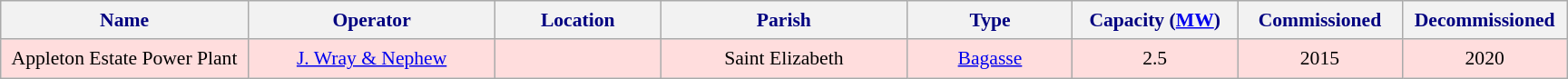<table class="wikitable sortable" style="font-size:90%;border:0px;text-align:center;line-height:150%;">
<tr>
<th width="15%" height="17" style="background: #f2f2f2; color: #000080">Name</th>
<th width="15%" height="17" style="background: #f2f2f2; color: #000080">Operator</th>
<th class="unsortable" width="10%" height="17" style="background: #f2f2f2; color: #000080">Location</th>
<th width="15%" height="17" style="background: #f2f2f2; color: #000080">Parish</th>
<th width="10%" height="17" style="background: #f2f2f2; color: #000080">Type</th>
<th width="10%" height="17" style="background: #f2f2f2; color: #000080">Capacity (<a href='#'>MW</a>)</th>
<th width="10%" height="17" style="background: #f2f2f2; color: #000080">Commissioned</th>
<th width="10%" height="17" style="background: #f2f2f2; color: #000080">Decommissioned</th>
</tr>
<tr style="background: #FFDDDD">
<td>Appleton Estate Power Plant</td>
<td><a href='#'>J. Wray & Nephew</a></td>
<td></td>
<td>Saint Elizabeth</td>
<td><a href='#'>Bagasse</a></td>
<td>2.5</td>
<td>2015</td>
<td>2020</td>
</tr>
</table>
